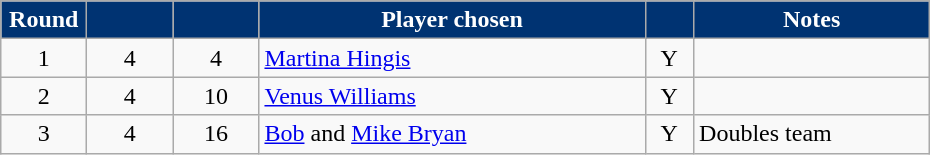<table class="wikitable" style="text-align:left">
<tr>
<th style="background:#003372; color:white" width="50px">Round</th>
<th style="background:#003372; color:white" width="50px"></th>
<th style="background:#003372; color:white" width="50px"></th>
<th style="background:#003372; color:white" width="250px">Player chosen</th>
<th style="background:#003372; color:white" width="25px"></th>
<th style="background:#003372; color:white" width="150px">Notes</th>
</tr>
<tr>
<td style="text-align:center">1</td>
<td style="text-align:center">4</td>
<td style="text-align:center">4</td>
<td> <a href='#'>Martina Hingis</a></td>
<td style="text-align:center">Y</td>
<td></td>
</tr>
<tr>
<td style="text-align:center">2</td>
<td style="text-align:center">4</td>
<td style="text-align:center">10</td>
<td> <a href='#'>Venus Williams</a></td>
<td style="text-align:center">Y</td>
<td></td>
</tr>
<tr>
<td style="text-align:center">3</td>
<td style="text-align:center">4</td>
<td style="text-align:center">16</td>
<td> <a href='#'>Bob</a> and <a href='#'>Mike Bryan</a></td>
<td style="text-align:center">Y</td>
<td>Doubles team</td>
</tr>
</table>
